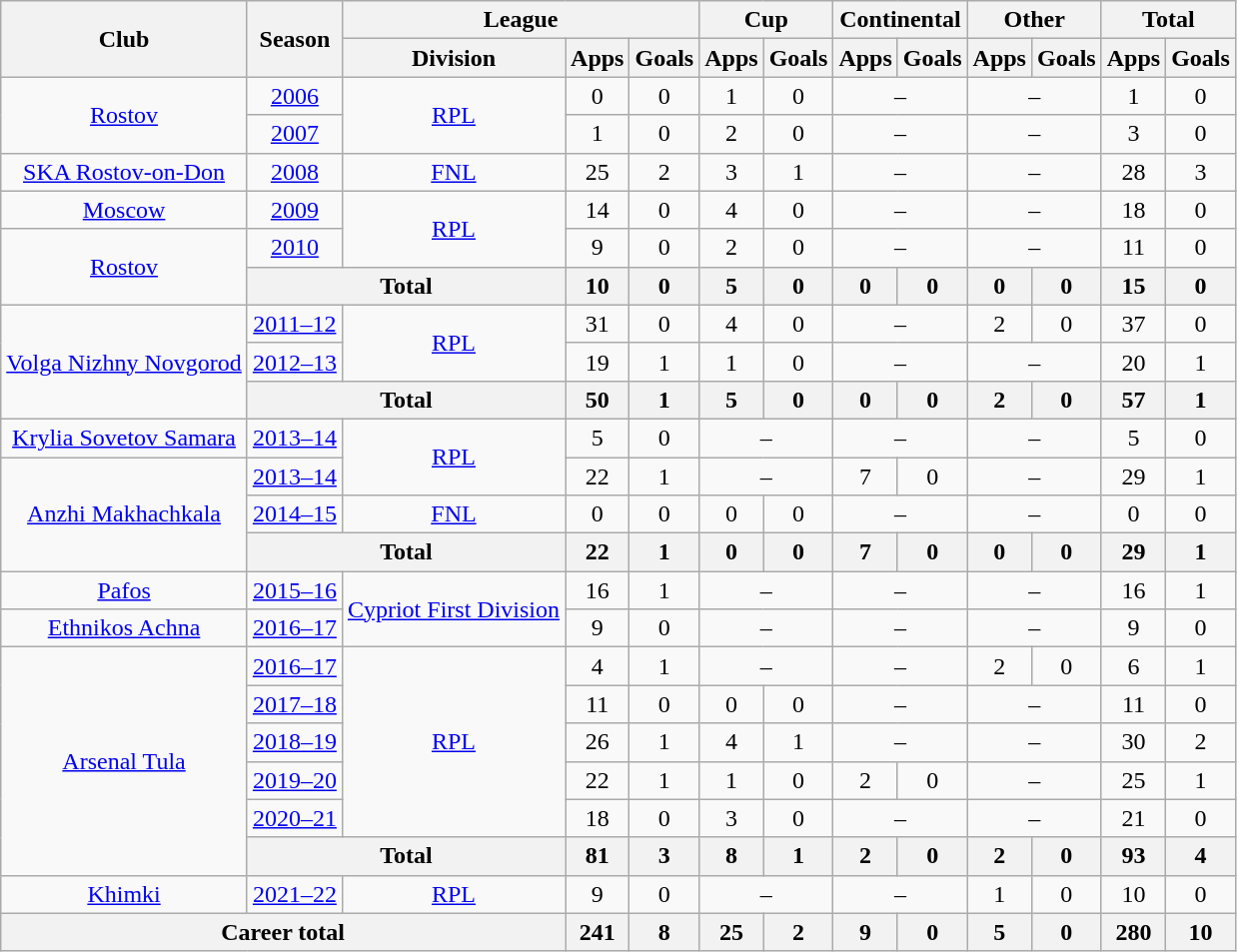<table class="wikitable" style="text-align: center;">
<tr>
<th rowspan=2>Club</th>
<th rowspan=2>Season</th>
<th colspan=3>League</th>
<th colspan=2>Cup</th>
<th colspan=2>Continental</th>
<th colspan=2>Other</th>
<th colspan=2>Total</th>
</tr>
<tr>
<th>Division</th>
<th>Apps</th>
<th>Goals</th>
<th>Apps</th>
<th>Goals</th>
<th>Apps</th>
<th>Goals</th>
<th>Apps</th>
<th>Goals</th>
<th>Apps</th>
<th>Goals</th>
</tr>
<tr>
<td rowspan="2"><a href='#'>Rostov</a></td>
<td><a href='#'>2006</a></td>
<td rowspan="2"><a href='#'>RPL</a></td>
<td>0</td>
<td>0</td>
<td>1</td>
<td>0</td>
<td colspan=2>–</td>
<td colspan=2>–</td>
<td>1</td>
<td>0</td>
</tr>
<tr>
<td><a href='#'>2007</a></td>
<td>1</td>
<td>0</td>
<td>2</td>
<td>0</td>
<td colspan=2>–</td>
<td colspan=2>–</td>
<td>3</td>
<td>0</td>
</tr>
<tr>
<td><a href='#'>SKA Rostov-on-Don</a></td>
<td><a href='#'>2008</a></td>
<td><a href='#'>FNL</a></td>
<td>25</td>
<td>2</td>
<td>3</td>
<td>1</td>
<td colspan=2>–</td>
<td colspan=2>–</td>
<td>28</td>
<td>3</td>
</tr>
<tr>
<td><a href='#'>Moscow</a></td>
<td><a href='#'>2009</a></td>
<td rowspan="2"><a href='#'>RPL</a></td>
<td>14</td>
<td>0</td>
<td>4</td>
<td>0</td>
<td colspan=2>–</td>
<td colspan=2>–</td>
<td>18</td>
<td>0</td>
</tr>
<tr>
<td rowspan="2"><a href='#'>Rostov</a></td>
<td><a href='#'>2010</a></td>
<td>9</td>
<td>0</td>
<td>2</td>
<td>0</td>
<td colspan=2>–</td>
<td colspan=2>–</td>
<td>11</td>
<td>0</td>
</tr>
<tr>
<th colspan=2>Total</th>
<th>10</th>
<th>0</th>
<th>5</th>
<th>0</th>
<th>0</th>
<th>0</th>
<th>0</th>
<th>0</th>
<th>15</th>
<th>0</th>
</tr>
<tr>
<td rowspan="3"><a href='#'>Volga Nizhny Novgorod</a></td>
<td><a href='#'>2011–12</a></td>
<td rowspan="2"><a href='#'>RPL</a></td>
<td>31</td>
<td>0</td>
<td>4</td>
<td>0</td>
<td colspan=2>–</td>
<td>2</td>
<td>0</td>
<td>37</td>
<td>0</td>
</tr>
<tr>
<td><a href='#'>2012–13</a></td>
<td>19</td>
<td>1</td>
<td>1</td>
<td>0</td>
<td colspan=2>–</td>
<td colspan=2>–</td>
<td>20</td>
<td>1</td>
</tr>
<tr>
<th colspan=2>Total</th>
<th>50</th>
<th>1</th>
<th>5</th>
<th>0</th>
<th>0</th>
<th>0</th>
<th>2</th>
<th>0</th>
<th>57</th>
<th>1</th>
</tr>
<tr>
<td><a href='#'>Krylia Sovetov Samara</a></td>
<td><a href='#'>2013–14</a></td>
<td rowspan="2"><a href='#'>RPL</a></td>
<td>5</td>
<td>0</td>
<td colspan=2>–</td>
<td colspan=2>–</td>
<td colspan=2>–</td>
<td>5</td>
<td>0</td>
</tr>
<tr>
<td rowspan="3"><a href='#'>Anzhi Makhachkala</a></td>
<td><a href='#'>2013–14</a></td>
<td>22</td>
<td>1</td>
<td colspan=2>–</td>
<td>7</td>
<td>0</td>
<td colspan=2>–</td>
<td>29</td>
<td>1</td>
</tr>
<tr>
<td><a href='#'>2014–15</a></td>
<td><a href='#'>FNL</a></td>
<td>0</td>
<td>0</td>
<td>0</td>
<td>0</td>
<td colspan=2>–</td>
<td colspan=2>–</td>
<td>0</td>
<td>0</td>
</tr>
<tr>
<th colspan=2>Total</th>
<th>22</th>
<th>1</th>
<th>0</th>
<th>0</th>
<th>7</th>
<th>0</th>
<th>0</th>
<th>0</th>
<th>29</th>
<th>1</th>
</tr>
<tr>
<td><a href='#'>Pafos</a></td>
<td><a href='#'>2015–16</a></td>
<td rowspan="2"><a href='#'>Cypriot First Division</a></td>
<td>16</td>
<td>1</td>
<td colspan=2>–</td>
<td colspan=2>–</td>
<td colspan=2>–</td>
<td>16</td>
<td>1</td>
</tr>
<tr>
<td><a href='#'>Ethnikos Achna</a></td>
<td><a href='#'>2016–17</a></td>
<td>9</td>
<td>0</td>
<td colspan=2>–</td>
<td colspan=2>–</td>
<td colspan=2>–</td>
<td>9</td>
<td>0</td>
</tr>
<tr>
<td rowspan="6"><a href='#'>Arsenal Tula</a></td>
<td><a href='#'>2016–17</a></td>
<td rowspan="5"><a href='#'>RPL</a></td>
<td>4</td>
<td>1</td>
<td colspan=2>–</td>
<td colspan=2>–</td>
<td>2</td>
<td>0</td>
<td>6</td>
<td>1</td>
</tr>
<tr>
<td><a href='#'>2017–18</a></td>
<td>11</td>
<td>0</td>
<td>0</td>
<td>0</td>
<td colspan=2>–</td>
<td colspan=2>–</td>
<td>11</td>
<td>0</td>
</tr>
<tr>
<td><a href='#'>2018–19</a></td>
<td>26</td>
<td>1</td>
<td>4</td>
<td>1</td>
<td colspan=2>–</td>
<td colspan=2>–</td>
<td>30</td>
<td>2</td>
</tr>
<tr>
<td><a href='#'>2019–20</a></td>
<td>22</td>
<td>1</td>
<td>1</td>
<td>0</td>
<td>2</td>
<td>0</td>
<td colspan=2>–</td>
<td>25</td>
<td>1</td>
</tr>
<tr>
<td><a href='#'>2020–21</a></td>
<td>18</td>
<td>0</td>
<td>3</td>
<td>0</td>
<td colspan=2>–</td>
<td colspan=2>–</td>
<td>21</td>
<td>0</td>
</tr>
<tr>
<th colspan=2>Total</th>
<th>81</th>
<th>3</th>
<th>8</th>
<th>1</th>
<th>2</th>
<th>0</th>
<th>2</th>
<th>0</th>
<th>93</th>
<th>4</th>
</tr>
<tr>
<td><a href='#'>Khimki</a></td>
<td><a href='#'>2021–22</a></td>
<td><a href='#'>RPL</a></td>
<td>9</td>
<td>0</td>
<td colspan=2>–</td>
<td colspan=2>–</td>
<td>1</td>
<td>0</td>
<td>10</td>
<td>0</td>
</tr>
<tr>
<th colspan=3>Career total</th>
<th>241</th>
<th>8</th>
<th>25</th>
<th>2</th>
<th>9</th>
<th>0</th>
<th>5</th>
<th>0</th>
<th>280</th>
<th>10</th>
</tr>
</table>
